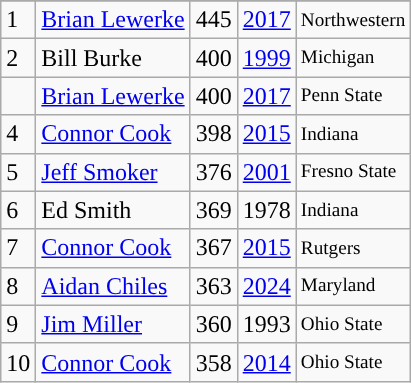<table class="wikitable">
<tr>
</tr>
<tr>
<td>1</td>
<td><a href='#'>Brian Lewerke</a></td>
<td>445</td>
<td><a href='#'>2017</a></td>
<td style="font-size:80%;">Northwestern</td>
</tr>
<tr>
<td>2</td>
<td>Bill Burke</td>
<td>400</td>
<td><a href='#'>1999</a></td>
<td style="font-size:80%;">Michigan</td>
</tr>
<tr>
<td></td>
<td><a href='#'>Brian Lewerke</a></td>
<td>400</td>
<td><a href='#'>2017</a></td>
<td style="font-size:80%;">Penn State</td>
</tr>
<tr>
<td>4</td>
<td><a href='#'>Connor Cook</a></td>
<td>398</td>
<td><a href='#'>2015</a></td>
<td style="font-size:80%;">Indiana</td>
</tr>
<tr>
<td>5</td>
<td><a href='#'>Jeff Smoker</a></td>
<td>376</td>
<td><a href='#'>2001</a></td>
<td style="font-size:80%;">Fresno State</td>
</tr>
<tr>
<td>6</td>
<td>Ed Smith</td>
<td>369</td>
<td>1978</td>
<td style="font-size:80%;">Indiana</td>
</tr>
<tr>
<td>7</td>
<td><a href='#'>Connor Cook</a></td>
<td>367</td>
<td><a href='#'>2015</a></td>
<td style="font-size:80%;">Rutgers</td>
</tr>
<tr>
<td>8</td>
<td><a href='#'>Aidan Chiles</a></td>
<td>363</td>
<td><a href='#'>2024</a></td>
<td style="font-size:80%;">Maryland</td>
</tr>
<tr>
<td>9</td>
<td><a href='#'>Jim Miller</a></td>
<td>360</td>
<td>1993</td>
<td style="font-size:80%;">Ohio State</td>
</tr>
<tr>
<td>10</td>
<td><a href='#'>Connor Cook</a></td>
<td>358</td>
<td><a href='#'>2014</a></td>
<td style="font-size:80%;">Ohio State</td>
</tr>
</table>
